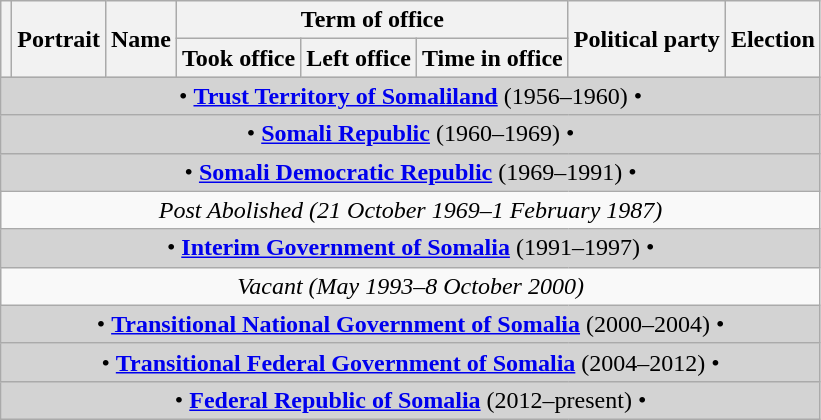<table class="wikitable" style="text-align:center">
<tr>
<th rowspan=2></th>
<th rowspan=2>Portrait</th>
<th rowspan=2>Name<br></th>
<th colspan=3>Term of office</th>
<th rowspan=2>Political party</th>
<th rowspan=2>Election</th>
</tr>
<tr>
<th>Took office</th>
<th>Left office</th>
<th>Time in office</th>
</tr>
<tr bgcolor="lightgrey">
<td colspan=8> • <strong><a href='#'>Trust Territory of Somaliland</a></strong> (1956–1960) • <br></td>
</tr>
<tr bgcolor="lightgrey">
<td colspan=8> • <strong><a href='#'>Somali Republic</a></strong> (1960–1969) • <br>


</td>
</tr>
<tr bgcolor="lightgrey">
<td colspan=8> • <strong><a href='#'>Somali Democratic Republic</a></strong> (1969–1991) • </td>
</tr>
<tr>
<td colspan=8><em>Post Abolished (21 October 1969–1 February 1987)</em><br>
</td>
</tr>
<tr bgcolor="lightgrey">
<td colspan=8> • <strong><a href='#'>Interim Government of Somalia</a></strong> (1991–1997) • <br></td>
</tr>
<tr>
<td colspan=8><em>Vacant (May 1993–8 October 2000)</em></td>
</tr>
<tr bgcolor="lightgrey">
<td colspan=8> • <strong><a href='#'>Transitional National Government of Somalia</a></strong> (2000–2004) • <br>


</td>
</tr>
<tr bgcolor="lightgrey">
<td colspan=8> • <strong><a href='#'>Transitional Federal Government of Somalia</a></strong> (2004–2012) • <br>





</td>
</tr>
<tr bgcolor="lightgrey">
<td colspan=8> • <strong><a href='#'>Federal Republic of Somalia</a></strong> (2012–present) • <br>






</td>
</tr>
</table>
